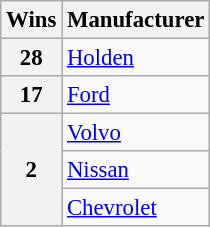<table class="wikitable" style="font-size: 95%;">
<tr>
<th>Wins</th>
<th>Manufacturer</th>
</tr>
<tr>
<th>28</th>
<td><a href='#'>Holden</a></td>
</tr>
<tr>
<th>17</th>
<td><a href='#'>Ford</a></td>
</tr>
<tr>
<th rowspan="3">2</th>
<td><a href='#'>Volvo</a></td>
</tr>
<tr>
<td><a href='#'>Nissan</a></td>
</tr>
<tr>
<td><a href='#'>Chevrolet</a></td>
</tr>
</table>
